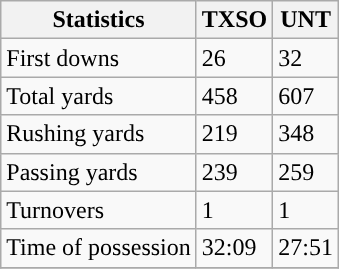<table class="wikitable">
<tr>
<th>Statistics</th>
<th>TXSO</th>
<th>UNT</th>
</tr>
<tr>
<td>First downs</td>
<td>26</td>
<td>32</td>
</tr>
<tr>
<td>Total yards</td>
<td>458</td>
<td>607</td>
</tr>
<tr>
<td>Rushing yards</td>
<td>219</td>
<td>348</td>
</tr>
<tr>
<td>Passing yards</td>
<td>239</td>
<td>259</td>
</tr>
<tr>
<td>Turnovers</td>
<td>1</td>
<td>1</td>
</tr>
<tr>
<td>Time of possession</td>
<td>32:09</td>
<td>27:51</td>
</tr>
<tr>
</tr>
</table>
